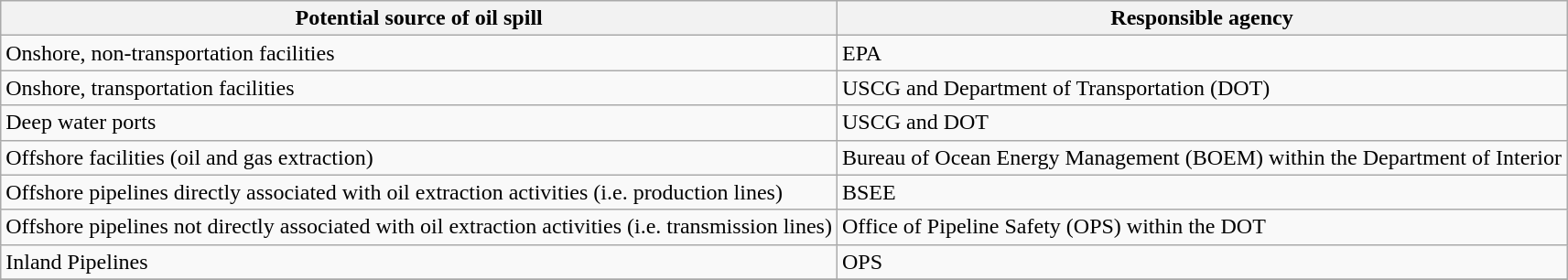<table class="wikitable">
<tr>
<th>Potential source of oil spill</th>
<th>Responsible agency</th>
</tr>
<tr>
<td>Onshore, non-transportation facilities</td>
<td>EPA</td>
</tr>
<tr>
<td>Onshore, transportation facilities</td>
<td>USCG and Department of Transportation (DOT)</td>
</tr>
<tr>
<td>Deep water ports</td>
<td>USCG and DOT</td>
</tr>
<tr>
<td>Offshore facilities (oil and gas extraction)</td>
<td>Bureau of Ocean Energy Management (BOEM) within the Department of Interior</td>
</tr>
<tr>
<td>Offshore pipelines directly associated with oil extraction activities (i.e. production lines)</td>
<td>BSEE</td>
</tr>
<tr>
<td>Offshore pipelines not directly associated with oil extraction activities (i.e. transmission lines)</td>
<td>Office of Pipeline Safety (OPS) within the DOT</td>
</tr>
<tr>
<td>Inland Pipelines</td>
<td>OPS</td>
</tr>
<tr>
</tr>
</table>
